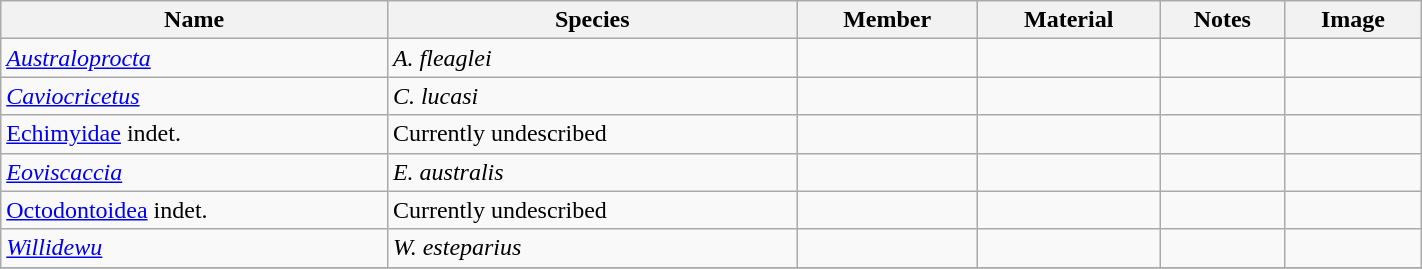<table class="wikitable" align="center" width="75%">
<tr>
<th>Name</th>
<th>Species</th>
<th>Member</th>
<th>Material</th>
<th>Notes</th>
<th>Image</th>
</tr>
<tr>
<td><em><a href='#'>Australoprocta</a></em></td>
<td><em>A. fleaglei</em></td>
<td></td>
<td></td>
<td></td>
<td></td>
</tr>
<tr>
<td><em><a href='#'>Caviocricetus</a></em></td>
<td><em>C. lucasi</em></td>
<td></td>
<td></td>
<td></td>
<td></td>
</tr>
<tr>
<td><a href='#'>Echimyidae</a> indet.</td>
<td>Currently undescribed</td>
<td></td>
<td></td>
<td></td>
<td></td>
</tr>
<tr>
<td><em><a href='#'>Eoviscaccia</a></em></td>
<td><em>E. australis</em></td>
<td></td>
<td></td>
<td></td>
<td></td>
</tr>
<tr>
<td><a href='#'>Octodontoidea</a> indet.</td>
<td>Currently undescribed</td>
<td></td>
<td></td>
<td></td>
<td></td>
</tr>
<tr>
<td><em><a href='#'>Willidewu</a></em></td>
<td><em>W. esteparius</em></td>
<td></td>
<td></td>
<td></td>
<td></td>
</tr>
<tr>
</tr>
</table>
